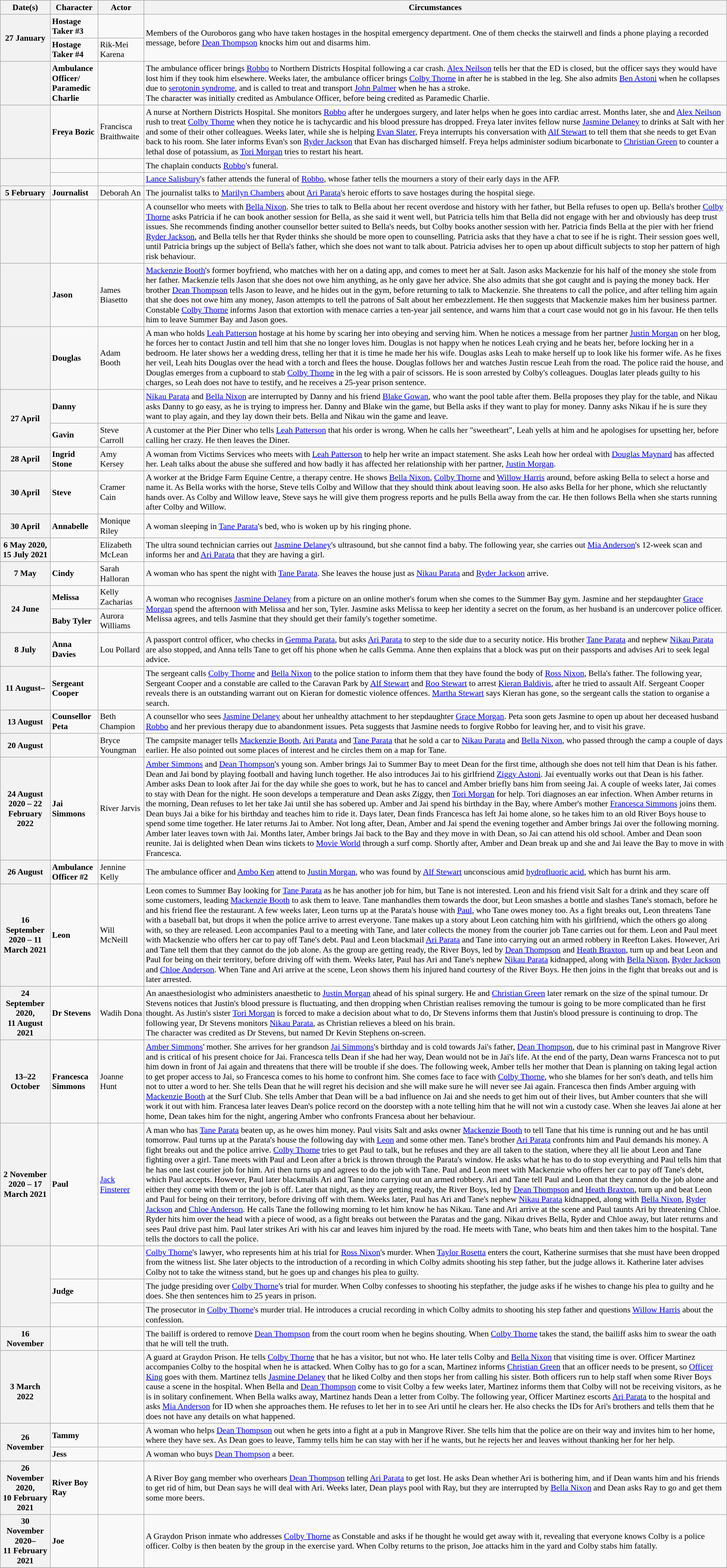<table class="wikitable plainrowheaders" style="font-size:90%">
<tr>
<th scope="col">Date(s)</th>
<th scope="col">Character</th>
<th scope="col">Actor</th>
<th scope="col">Circumstances</th>
</tr>
<tr>
<th scope="row" rowspan="2">27 January</th>
<td><strong>Hostage Taker #3</strong></td>
<td></td>
<td rowspan="2">Members of the Ouroboros gang who have taken hostages in the hospital emergency department. One of them checks the stairwell and finds a phone playing a recorded message, before <a href='#'>Dean Thompson</a> knocks him out and disarms him.</td>
</tr>
<tr>
<td><strong>Hostage Taker #4</strong></td>
<td>Rik-Mei Karena</td>
</tr>
<tr>
<th scope="row"></th>
<td><strong>Ambulance Officer/<br>Paramedic Charlie</strong></td>
<td></td>
<td>The ambulance officer brings <a href='#'>Robbo</a> to Northern Districts Hospital following a car crash. <a href='#'>Alex Neilson</a> tells her that the ED is closed, but the officer says they would have lost him if they took him elsewhere. Weeks later, the ambulance officer brings <a href='#'>Colby Thorne</a> in after he is stabbed in the leg. She also admits <a href='#'>Ben Astoni</a> when he collapses due to <a href='#'>serotonin syndrome</a>, and is called to treat and transport <a href='#'>John Palmer</a> when he has a stroke.<br>The character was initially credited as Ambulance Officer, before being credited as Paramedic Charlie.</td>
</tr>
<tr>
<th scope="row"></th>
<td><strong>Freya Bozic</strong></td>
<td>Francisca Braithwaite</td>
<td>A nurse at Northern Districts Hospital. She monitors <a href='#'>Robbo</a> after he undergoes surgery, and later helps when he goes into cardiac arrest. Months later, she and <a href='#'>Alex Neilson</a> rush to treat <a href='#'>Colby Thorne</a> when they notice he is tachycardic and his blood pressure has dropped. Freya later invites fellow nurse <a href='#'>Jasmine Delaney</a> to drinks at Salt with her and some of their other colleagues. Weeks later, while she is helping <a href='#'>Evan Slater</a>, Freya interrupts his conversation with <a href='#'>Alf Stewart</a> to tell them that she needs to get Evan back to his room. She later informs Evan's son <a href='#'>Ryder Jackson</a> that Evan has discharged himself. Freya helps  administer sodium bicarbonate to <a href='#'>Christian Green</a> to counter a lethal dose of potassium, as <a href='#'>Tori Morgan</a> tries to restart his heart.</td>
</tr>
<tr>
<th scope="row" rowspan="2"></th>
<td></td>
<td></td>
<td>The chaplain conducts <a href='#'>Robbo</a>'s funeral.</td>
</tr>
<tr>
<td></td>
<td></td>
<td><a href='#'>Lance Salisbury</a>'s father attends the funeral of <a href='#'>Robbo</a>, whose father tells the mourners a story of their early days in the AFP.</td>
</tr>
<tr>
<th scope="row">5 February</th>
<td><strong>Journalist</strong></td>
<td>Deborah An</td>
<td>The journalist talks to <a href='#'>Marilyn Chambers</a> about <a href='#'>Ari Parata</a>'s heroic efforts to save hostages during the hospital siege.</td>
</tr>
<tr>
<th scope="row"></th>
<td></td>
<td></td>
<td>A counsellor who meets with <a href='#'>Bella Nixon</a>. She tries to talk to Bella about her recent overdose and history with her father, but Bella refuses to open up. Bella's brother <a href='#'>Colby Thorne</a> asks Patricia if he can book another session for Bella, as she said it went well, but Patricia tells him that Bella did not engage with her and obviously has deep trust issues. She recommends finding another counsellor better suited to Bella's needs, but Colby books another session with her. Patricia finds Bella at the pier with her friend <a href='#'>Ryder Jackson</a>, and Bella tells her that Ryder thinks she should be more open to counselling. Patricia asks that they have a chat to see if he is right. Their session goes well, until Patricia brings up the subject of Bella's father, which she does not want to talk about. Patricia advises her to open up about difficult subjects to stop her pattern of high risk behaviour.</td>
</tr>
<tr>
<th scope="row"></th>
<td><strong>Jason</strong></td>
<td>James Biasetto</td>
<td><a href='#'>Mackenzie Booth</a>'s former boyfriend, who matches with her on a dating app, and comes to meet her at Salt. Jason asks Mackenzie for his half of the money she stole from her father. Mackenzie tells Jason that she does not owe him anything, as he only gave her advice. She also admits that she got caught and is paying the money back. Her brother <a href='#'>Dean Thompson</a> tells Jason to leave, and he hides out in the gym, before returning to talk to Mackenzie. She threatens to call the police, and after telling him again that she does not owe him any money, Jason attempts to tell the patrons of Salt about her embezzlement. He then suggests that Mackenzie makes him her business partner. Constable <a href='#'>Colby Thorne</a> informs Jason that extortion with menace carries a ten-year jail sentence, and warns him that a court case would not go in his favour. He then tells him to leave Summer Bay and Jason goes.</td>
</tr>
<tr>
<th scope="row"></th>
<td><strong>Douglas</strong></td>
<td>Adam Booth</td>
<td>A man who holds <a href='#'>Leah Patterson</a> hostage at his home by scaring her into obeying and serving him. When he notices a message from her partner <a href='#'>Justin Morgan</a> on her blog, he forces her to contact Justin and tell him that she no longer loves him. Douglas is not happy when he notices Leah crying and he beats her, before locking her in a bedroom. He later shows her a wedding dress, telling her that it is time he made her his wife. Douglas asks Leah to make herself up to look like his former wife. As he fixes her veil, Leah hits Douglas over the head with a torch and flees the house. Douglas follows her and watches Justin rescue Leah from the road. The police raid the house, and Douglas emerges from a cupboard to stab <a href='#'>Colby Thorne</a> in the leg with a pair of scissors. He is soon arrested by Colby's colleagues. Douglas later pleads guilty to his charges, so Leah does not have to testify, and he receives a 25-year prison sentence.</td>
</tr>
<tr>
<th scope="row" rowspan="2">27 April</th>
<td><strong>Danny</strong></td>
<td></td>
<td><a href='#'>Nikau Parata</a> and <a href='#'>Bella Nixon</a> are interrupted by Danny and his friend <a href='#'>Blake Gowan</a>, who want the pool table after them. Bella proposes they play for the table, and Nikau asks Danny to go easy, as he is trying to impress her. Danny and Blake win the game, but Bella asks if they want to play for money. Danny asks Nikau if he is sure they want to play again, and they lay down their bets. Bella and Nikau win the game and leave.</td>
</tr>
<tr>
<td><strong>Gavin</strong></td>
<td>Steve Carroll</td>
<td>A customer at the Pier Diner who tells <a href='#'>Leah Patterson</a> that his order is wrong. When he calls her "sweetheart", Leah yells at him and he apologises for upsetting her, before calling her crazy. He then leaves the Diner.</td>
</tr>
<tr>
<th scope="row">28 April</th>
<td><strong>Ingrid Stone</strong></td>
<td>Amy Kersey</td>
<td>A woman from Victims Services who meets with <a href='#'>Leah Patterson</a> to help her write an impact statement. She asks Leah how her ordeal with <a href='#'>Douglas Maynard</a> has affected her. Leah talks about the abuse she suffered and how badly it has affected her relationship with her partner, <a href='#'>Justin Morgan</a>.</td>
</tr>
<tr>
<th scope="row">30 April</th>
<td><strong>Steve</strong></td>
<td>Cramer Cain</td>
<td>A worker at the Bridge Farm Equine Centre, a therapy centre. He shows <a href='#'>Bella Nixon</a>, <a href='#'>Colby Thorne</a> and <a href='#'>Willow Harris</a> around, before asking Bella to select a horse and name it. As Bella works with the horse, Steve tells Colby and Willow that they should think about leaving soon. He also asks Bella for her phone, which she reluctantly hands over. As Colby and Willow leave, Steve says he will give them progress reports and he pulls Bella away from the car. He then follows Bella when she starts running after Colby and Willow.</td>
</tr>
<tr>
<th scope="row">30 April</th>
<td><strong>Annabelle</strong></td>
<td>Monique Riley</td>
<td>A woman sleeping in <a href='#'>Tane Parata</a>'s bed, who is woken up by his ringing phone.</td>
</tr>
<tr>
<th scope="row">6 May 2020,<br>15 July 2021</th>
<td></td>
<td>Elizabeth McLean</td>
<td>The ultra sound technician carries out <a href='#'>Jasmine Delaney</a>'s ultrasound, but she cannot find a baby. The following year, she carries out <a href='#'>Mia Anderson</a>'s 12-week scan and informs her and <a href='#'>Ari Parata</a> that they are having a girl.</td>
</tr>
<tr>
<th scope="row">7 May</th>
<td><strong>Cindy</strong></td>
<td>Sarah Halloran</td>
<td>A woman who has spent the night with <a href='#'>Tane Parata</a>. She leaves the house just as <a href='#'>Nikau Parata</a> and <a href='#'>Ryder Jackson</a> arrive.</td>
</tr>
<tr>
<th scope="row" rowspan="2">24 June</th>
<td><strong>Melissa</strong></td>
<td>Kelly Zacharias</td>
<td rowspan="2">A woman who recognises <a href='#'>Jasmine Delaney</a> from a picture on an online mother's forum when she comes to the Summer Bay gym. Jasmine and her stepdaughter <a href='#'>Grace Morgan</a> spend the afternoon with Melissa and her son, Tyler. Jasmine asks Melissa to keep her identity a secret on the forum, as her husband is an undercover police officer. Melissa agrees, and tells Jasmine that they should get their family's together sometime.</td>
</tr>
<tr>
<td><strong>Baby Tyler</strong></td>
<td>Aurora Williams</td>
</tr>
<tr>
<th scope="row">8 July</th>
<td><strong>Anna Davies</strong></td>
<td>Lou Pollard</td>
<td>A passport control officer, who checks in <a href='#'>Gemma Parata</a>, but asks <a href='#'>Ari Parata</a> to step to the side due to a security notice. His brother <a href='#'>Tane Parata</a> and nephew <a href='#'>Nikau Parata</a> are also stopped, and Anna tells Tane to get off his phone when he calls Gemma. Anne then explains that a block was put on their passports and advises Ari to seek legal advice.</td>
</tr>
<tr>
<th scope="row">11 August–</th>
<td><strong>Sergeant Cooper</strong></td>
<td></td>
<td>The sergeant calls <a href='#'>Colby Thorne</a> and <a href='#'>Bella Nixon</a> to the police station to inform them that they have found the body of <a href='#'>Ross Nixon</a>, Bella's father. The following year, Sergeant Cooper and a constable are called to the Caravan Park by <a href='#'>Alf Stewart</a> and <a href='#'>Roo Stewart</a> to arrest <a href='#'>Kieran Baldivis</a>, after he tried to assault Alf. Sergeant Cooper reveals there is an outstanding warrant out on Kieran for domestic violence offences. <a href='#'>Martha Stewart</a> says Kieran has gone, so the sergeant calls the station to organise a search.</td>
</tr>
<tr>
<th scope="row">13 August</th>
<td><strong>Counsellor Peta</strong></td>
<td>Beth Champion</td>
<td>A counsellor who sees <a href='#'>Jasmine Delaney</a> about her unhealthy attachment to her stepdaughter <a href='#'>Grace Morgan</a>. Peta soon gets Jasmine to open up about her deceased husband <a href='#'>Robbo</a> and her previous therapy due to abandonment issues. Peta suggests that Jasmine needs to forgive Robbo for leaving her, and to visit his grave.</td>
</tr>
<tr>
<th scope="row">20 August</th>
<td></td>
<td>Bryce Youngman</td>
<td>The campsite manager tells <a href='#'>Mackenzie Booth</a>, <a href='#'>Ari Parata</a> and <a href='#'>Tane Parata</a> that he sold a car to <a href='#'>Nikau Parata</a> and <a href='#'>Bella Nixon</a>, who passed through the camp a couple of days earlier. He also pointed out some places of interest and he circles them on a map for Tane.</td>
</tr>
<tr>
<th scope="row">24 August 2020 – 22 February 2022</th>
<td><strong>Jai Simmons</strong></td>
<td>River Jarvis</td>
<td><a href='#'>Amber Simmons</a> and <a href='#'>Dean Thompson</a>'s young son. Amber brings Jai to Summer Bay to meet Dean for the first time, although she does not tell him that Dean is his father. Dean and Jai bond by playing football and having lunch together. He also introduces Jai to his girlfriend <a href='#'>Ziggy Astoni</a>. Jai eventually works out that Dean is his father. Amber asks Dean to look after Jai for the day while she goes to work, but he has to cancel and Amber briefly bans him from seeing Jai. A couple of weeks later, Jai comes to stay with Dean for the night. He soon develops a temperature and Dean asks Ziggy, then <a href='#'>Tori Morgan</a> for help. Tori diagnoses an ear infection. When Amber returns in the morning, Dean refuses to let her take Jai until she has sobered up. Amber and Jai spend his birthday in the Bay, where Amber's mother <a href='#'>Francesca Simmons</a> joins them. Dean buys Jai a bike for his birthday and teaches him to ride it. Days later, Dean finds Francesca has left Jai home alone, so he takes him to an old River Boys house to spend some time together. He later returns Jai to Amber. Not long after, Dean, Amber and Jai spend the evening together and Amber brings Jai over the following morning. Amber later leaves town with Jai. Months later, Amber brings Jai back to the Bay and they move in with Dean, so Jai can attend his old school. Amber and Dean soon reunite. Jai is delighted when Dean wins tickets to <a href='#'>Movie World</a> through a surf comp. Shortly after, Amber and Dean break up and she and Jai leave the Bay to move in with Francesca.</td>
</tr>
<tr>
<th scope="row">26 August</th>
<td><strong>Ambulance Officer #2</strong></td>
<td>Jennine Kelly</td>
<td>The ambulance officer and <a href='#'>Ambo Ken</a> attend to <a href='#'>Justin Morgan</a>, who was found by <a href='#'>Alf Stewart</a> unconscious amid <a href='#'>hydrofluoric acid</a>, which has burnt his arm.</td>
</tr>
<tr>
<th scope="row">16 September 2020 – 11 March 2021</th>
<td><strong>Leon</strong></td>
<td>Will McNeill</td>
<td>Leon comes to Summer Bay looking for <a href='#'>Tane Parata</a> as he has another job for him, but Tane is not interested. Leon and his friend visit Salt for a drink and they scare off some customers, leading <a href='#'>Mackenzie Booth</a> to ask them to leave. Tane manhandles them towards the door, but Leon smashes a bottle and slashes Tane's stomach, before he and his friend flee the restaurant. A few weeks later, Leon turns up at the Parata's house with <a href='#'>Paul</a>, who Tane owes money too. As a fight breaks out, Leon threatens Tane with a baseball bat, but drops it when the police arrive to arrest everyone. Tane makes up a story about Leon catching him with his girlfriend, which the others go along with, so they are released. Leon accompanies Paul to a meeting with Tane, and later collects the money from the courier job Tane carries out for them. Leon and Paul meet with Mackenzie who offers her car to pay off Tane's debt. Paul and Leon blackmail <a href='#'>Ari Parata</a> and Tane into carrying out an armed robbery in Reefton Lakes. However, Ari and Tane tell them that they cannot do the job alone. As the group are getting ready, the River Boys, led by <a href='#'>Dean Thompson</a> and <a href='#'>Heath Braxton</a>, turn up and beat Leon and Paul for being on their territory, before driving off with them. Weeks later, Paul has Ari and Tane's nephew <a href='#'>Nikau Parata</a> kidnapped, along with <a href='#'>Bella Nixon</a>, <a href='#'>Ryder Jackson</a> and <a href='#'>Chloe Anderson</a>. When Tane and Ari arrive at the scene, Leon shows them his injured hand courtesy of the River Boys. He then joins in the fight that breaks out and is later arrested.</td>
</tr>
<tr>
<th scope="row">24 September 2020,<br>11 August 2021</th>
<td><strong>Dr Stevens</strong></td>
<td>Wadih Dona</td>
<td>An anaesthesiologist who administers anaesthetic to <a href='#'>Justin Morgan</a> ahead of his spinal surgery. He and <a href='#'>Christian Green</a> later remark on the size of the spinal tumour. Dr Stevens notices that Justin's blood pressure is fluctuating, and then dropping when Christian realises removing the tumour is going to be more complicated than he first thought. As Justin's sister <a href='#'>Tori Morgan</a> is forced to make a decision about what to do, Dr Stevens informs them that Justin's blood pressure is continuing to drop. The following year, Dr Stevens monitors <a href='#'>Nikau Parata</a>, as Christian relieves a bleed on his brain.<br>The character was credited as Dr Stevens, but named Dr Kevin Stephens on-screen.</td>
</tr>
<tr>
<th scope="row">13–22 October</th>
<td><strong>Francesca Simmons</strong></td>
<td>Joanne Hunt</td>
<td><a href='#'>Amber Simmons</a>' mother. She arrives for her grandson <a href='#'>Jai Simmons</a>'s birthday and is cold towards Jai's father, <a href='#'>Dean Thompson</a>, due to his criminal past in Mangrove River and is critical of his present choice for Jai. Francesca tells Dean if she had her way, Dean would not be in Jai's life. At the end of the party, Dean warns Francesca not to put him down in front of Jai again and threatens that there will be trouble if she does. The following week, Amber tells her mother that Dean is planning on taking legal action to get proper access to Jai, so Francesca comes to his home to confront him. She comes face to face with <a href='#'>Colby Thorne</a>, who she blames for her son's death, and tells him not to utter a word to her. She tells Dean that he will regret his decision and she will make sure he will never see Jai again. Francesca then finds Amber arguing with <a href='#'>Mackenzie Booth</a> at the Surf Club. She tells Amber that Dean will be a bad influence on Jai and she needs to get him out of their lives, but Amber counters that she will work it out with him. Francesa later leaves Dean's police record on the doorstep with a note telling him that he will not win a custody case. When she leaves Jai alone at her home, Dean takes him for the night, angering Amber who confronts Francesa about her behaviour.</td>
</tr>
<tr>
<th scope="row">2 November 2020 – 17 March 2021</th>
<td><strong>Paul</strong></td>
<td><a href='#'>Jack Finsterer</a></td>
<td>A man who has <a href='#'>Tane Parata</a> beaten up, as he owes him money. Paul visits Salt and asks owner <a href='#'>Mackenzie Booth</a> to tell Tane that his time is running out and he has until tomorrow. Paul turns up at the Parata's house the following day with <a href='#'>Leon</a> and some other men. Tane's brother <a href='#'>Ari Parata</a> confronts him and Paul demands his money. A fight breaks out and the police arrive. <a href='#'>Colby Thorne</a> tries to get Paul to talk, but he refuses and they are all taken to the station, where they all lie about Leon and Tane fighting over a girl. Tane meets with Paul and Leon after a brick is thrown through the Parata's window. He asks what he has to do to stop everything and Paul tells him that he has one last courier job for him. Ari then turns up and agrees to do the job with Tane. Paul and Leon meet with Mackenzie who offers her car to pay off Tane's debt, which Paul accepts. However, Paul later blackmails Ari and Tane into carrying out an armed robbery. Ari and Tane tell Paul and Leon that they cannot do the job alone and either they come with them or the job is off. Later that night, as they are getting ready, the River Boys, led by <a href='#'>Dean Thompson</a> and <a href='#'>Heath Braxton</a>, turn up and beat Leon and Paul for being on their territory, before driving off with them. Weeks later, Paul has Ari and Tane's nephew <a href='#'>Nikau Parata</a> kidnapped, along with <a href='#'>Bella Nixon</a>, <a href='#'>Ryder Jackson</a> and <a href='#'>Chloe Anderson</a>. He calls Tane the following morning to let him know he has Nikau. Tane and Ari arrive at the scene and Paul taunts Ari by threatening Chloe. Ryder hits him over the head with a piece of wood, as a fight breaks out between the Paratas and the gang. Nikau drives Bella, Ryder and Chloe away, but later returns and sees Paul drive past him. Paul later strikes Ari with his car and leaves him injured by the road. He meets with Tane, who beats him and then takes him to the hospital. Tane tells the doctors to call the police.</td>
</tr>
<tr>
<th scope="row" rowspan="3"></th>
<td></td>
<td></td>
<td><a href='#'>Colby Thorne</a>'s lawyer, who represents him at his trial for <a href='#'>Ross Nixon</a>'s murder. When <a href='#'>Taylor Rosetta</a> enters the court, Katherine surmises that she must have been dropped from the witness list. She later objects to the introduction of a recording in which Colby admits shooting his step father, but the judge allows it. Katherine later advises Colby not to take the witness stand, but he goes up and changes his plea to guilty.</td>
</tr>
<tr>
<td><strong>Judge</strong></td>
<td></td>
<td>The judge presiding over <a href='#'>Colby Thorne</a>'s trial for murder. When Colby confesses to shooting his stepfather, the judge asks if he wishes to change his plea to guilty and he does. She then sentences him to 25 years in prison.</td>
</tr>
<tr>
<td></td>
<td></td>
<td>The prosecutor in <a href='#'>Colby Thorne</a>'s murder trial. He introduces a crucial recording in which Colby admits to shooting his step father and questions <a href='#'>Willow Harris</a> about the confession.</td>
</tr>
<tr>
<th scope="row">16 November</th>
<td></td>
<td></td>
<td>The bailiff is ordered to remove <a href='#'>Dean Thompson</a> from the court room when he begins shouting. When <a href='#'>Colby Thorne</a> takes the stand, the bailiff asks him to swear the oath that he will tell the truth.</td>
</tr>
<tr>
<th scope="row"><br>3 March 2022</th>
<td></td>
<td></td>
<td>A guard at Graydon Prison. He tells <a href='#'>Colby Thorne</a> that he has a visitor, but not who. He later tells Colby and <a href='#'>Bella Nixon</a> that visiting time is over. Officer Martinez accompanies Colby to the hospital when he is attacked. When Colby has to go for a scan, Martinez informs <a href='#'>Christian Green</a> that an officer needs to be present, so <a href='#'>Officer King</a> goes with them. Martinez tells <a href='#'>Jasmine Delaney</a> that he liked Colby and then stops her from calling his sister. Both officers run to help staff when some River Boys cause a scene in the hospital. When Bella and <a href='#'>Dean Thompson</a> come to visit Colby a few weeks later, Martinez informs them that Colby will not be receiving visitors, as he is in solitary confinement. When Bella walks away, Martinez hands Dean a letter from Colby. The following year, Officer Martinez escorts <a href='#'>Ari Parata</a> to the hospital and asks <a href='#'>Mia Anderson</a> for ID when she approaches them. He refuses to let her in to see Ari until he clears her. He also checks the IDs for Ari's brothers and tells them that he does not have any details on what happened.</td>
</tr>
<tr>
<th scope="row" rowspan="2">26 November</th>
<td><strong>Tammy</strong></td>
<td></td>
<td>A woman who helps <a href='#'>Dean Thompson</a> out when he gets into a fight at a pub in Mangrove River. She tells him that the police are on their way and invites him to her home, where they have sex. As Dean goes to leave, Tammy tells him he can stay with her if he wants, but he rejects her and leaves without thanking her for her help.</td>
</tr>
<tr>
<td><strong>Jess</strong></td>
<td></td>
<td>A woman who buys <a href='#'>Dean Thompson</a> a beer.</td>
</tr>
<tr>
<th scope="row">26 November 2020,<br> 10 February 2021</th>
<td {{nowrap><strong>River Boy Ray</strong></td>
<td></td>
<td>A River Boy gang member who overhears <a href='#'>Dean Thompson</a> telling <a href='#'>Ari Parata</a> to get lost. He asks Dean whether Ari is bothering him, and if Dean wants him and his friends to get rid of him, but Dean says he will deal with Ari. Weeks later, Dean plays pool with Ray, but they are interrupted by <a href='#'>Bella Nixon</a> and Dean asks Ray to go and get them some more beers.</td>
</tr>
<tr>
<th scope="row">30 November 2020–<br>11 February 2021</th>
<td><strong>Joe</strong></td>
<td></td>
<td>A Graydon Prison inmate who addresses <a href='#'>Colby Thorne</a> as Constable and asks if he thought he would get away with it, revealing that everyone knows Colby is a police officer. Colby is then beaten by the group in the exercise yard. When Colby returns to the prison, Joe attacks him in the yard and Colby stabs him fatally.</td>
</tr>
<tr>
</tr>
</table>
